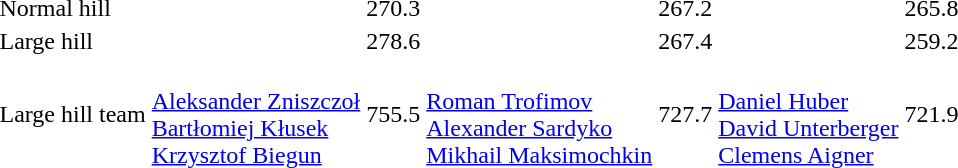<table>
<tr>
<td>Normal hill<br></td>
<td></td>
<td>270.3</td>
<td></td>
<td>267.2</td>
<td></td>
<td>265.8</td>
</tr>
<tr>
<td>Large hill<br></td>
<td></td>
<td>278.6</td>
<td></td>
<td>267.4</td>
<td></td>
<td>259.2</td>
</tr>
<tr>
<td>Large hill team<br></td>
<td><br><a href='#'>Aleksander Zniszczoł</a><br><a href='#'>Bartłomiej Kłusek</a><br><a href='#'>Krzysztof Biegun</a></td>
<td>755.5</td>
<td><br><a href='#'>Roman Trofimov</a><br><a href='#'>Alexander Sardyko</a><br><a href='#'>Mikhail Maksimochkin</a></td>
<td>727.7</td>
<td><br><a href='#'>Daniel Huber</a><br><a href='#'>David Unterberger</a><br><a href='#'>Clemens Aigner</a></td>
<td>721.9</td>
</tr>
</table>
